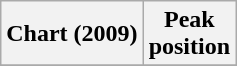<table class="wikitable">
<tr>
<th>Chart (2009)</th>
<th>Peak<br>position</th>
</tr>
<tr>
</tr>
</table>
